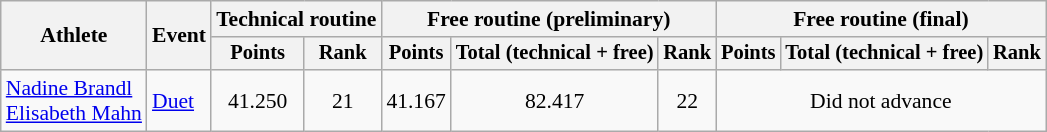<table class="wikitable" style="font-size:90%">
<tr>
<th rowspan="2">Athlete</th>
<th rowspan="2">Event</th>
<th colspan=2>Technical routine</th>
<th colspan=3>Free routine (preliminary)</th>
<th colspan=3>Free routine (final)</th>
</tr>
<tr style="font-size:95%">
<th>Points</th>
<th>Rank</th>
<th>Points</th>
<th>Total (technical + free)</th>
<th>Rank</th>
<th>Points</th>
<th>Total (technical + free)</th>
<th>Rank</th>
</tr>
<tr align=center>
<td align=left><a href='#'>Nadine Brandl</a><br><a href='#'>Elisabeth Mahn</a></td>
<td align=left><a href='#'>Duet</a></td>
<td>41.250</td>
<td>21</td>
<td>41.167</td>
<td>82.417</td>
<td>22</td>
<td colspan=3>Did not advance</td>
</tr>
</table>
